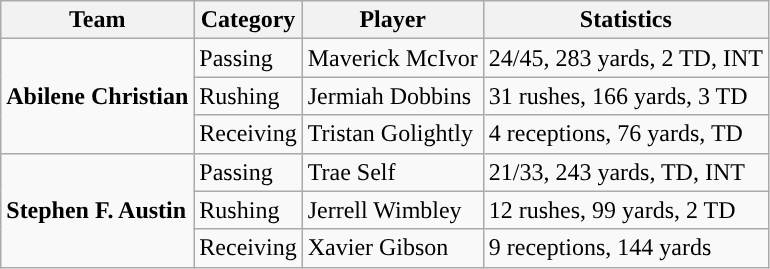<table class="wikitable" style="float: left;">
<tr>
<th>Team</th>
<th>Category</th>
<th>Player</th>
<th>Statistics</th>
</tr>
<tr>
<td rowspan=3><strong>Abilene Christian</strong></td>
<td>Passing</td>
<td>Maverick McIvor</td>
<td>24/45, 283 yards, 2 TD, INT</td>
</tr>
<tr>
<td>Rushing</td>
<td>Jermiah Dobbins</td>
<td>31 rushes, 166 yards, 3 TD</td>
</tr>
<tr>
<td>Receiving</td>
<td>Tristan Golightly</td>
<td>4 receptions, 76 yards, TD</td>
</tr>
<tr>
<td rowspan=3><strong>Stephen F. Austin</strong></td>
<td>Passing</td>
<td>Trae Self</td>
<td>21/33, 243 yards, TD, INT</td>
</tr>
<tr>
<td>Rushing</td>
<td>Jerrell Wimbley</td>
<td>12 rushes, 99 yards, 2 TD</td>
</tr>
<tr>
<td>Receiving</td>
<td>Xavier Gibson</td>
<td>9 receptions, 144 yards</td>
</tr>
</table>
